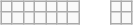<table>
<tr>
<td><br><table class="wikitable">
<tr>
<td></td>
<td></td>
<td></td>
<td></td>
<td></td>
<td></td>
<td></td>
</tr>
<tr>
<td></td>
<td></td>
<td></td>
<td></td>
<td></td>
<td></td>
<td></td>
</tr>
</table>
</td>
<td><br><table class="wikitable">
<tr>
<td></td>
<td></td>
</tr>
<tr>
<td></td>
<td></td>
</tr>
</table>
</td>
</tr>
</table>
